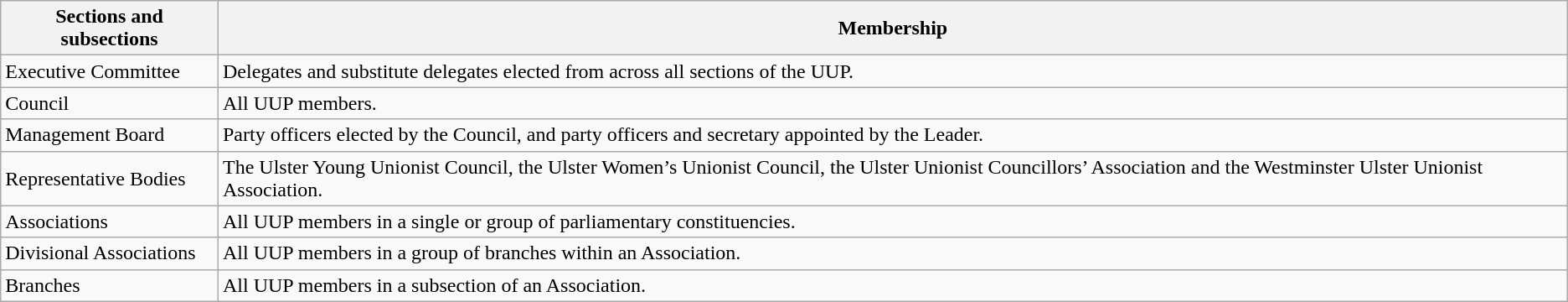<table class="wikitable">
<tr>
<th>Sections and subsections</th>
<th>Membership</th>
</tr>
<tr>
<td>Executive Committee</td>
<td>Delegates and substitute delegates elected from across all sections of the UUP.</td>
</tr>
<tr>
<td>Council</td>
<td>All UUP members.</td>
</tr>
<tr>
<td>Management Board</td>
<td>Party officers elected by the Council, and party officers and secretary appointed by the Leader.</td>
</tr>
<tr>
<td>Representative Bodies</td>
<td>The Ulster Young Unionist Council, the Ulster Women’s Unionist Council, the Ulster Unionist Councillors’ Association and the Westminster Ulster Unionist Association.</td>
</tr>
<tr>
<td>Associations</td>
<td>All UUP members in a single or group of parliamentary constituencies.</td>
</tr>
<tr>
<td>Divisional Associations</td>
<td>All UUP members in a group of branches within an Association.</td>
</tr>
<tr>
<td>Branches</td>
<td>All UUP members in a subsection of an Association.</td>
</tr>
</table>
